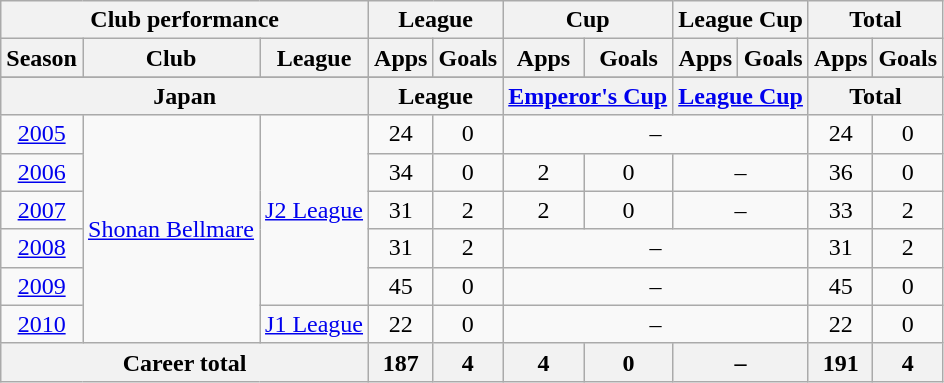<table class="wikitable" style="text-align:center">
<tr>
<th colspan=3>Club performance</th>
<th colspan=2>League</th>
<th colspan=2>Cup</th>
<th colspan=2>League Cup</th>
<th colspan=2>Total</th>
</tr>
<tr>
<th>Season</th>
<th>Club</th>
<th>League</th>
<th>Apps</th>
<th>Goals</th>
<th>Apps</th>
<th>Goals</th>
<th>Apps</th>
<th>Goals</th>
<th>Apps</th>
<th>Goals</th>
</tr>
<tr>
</tr>
<tr>
<th colspan=3>Japan</th>
<th colspan=2>League</th>
<th colspan=2><a href='#'>Emperor's Cup</a></th>
<th colspan=2><a href='#'>League Cup</a></th>
<th colspan=2>Total</th>
</tr>
<tr>
<td><a href='#'>2005</a></td>
<td rowspan="6"><a href='#'>Shonan Bellmare</a></td>
<td rowspan="5"><a href='#'>J2 League</a></td>
<td>24</td>
<td>0</td>
<td colspan="4">–</td>
<td>24</td>
<td>0</td>
</tr>
<tr>
<td><a href='#'>2006</a></td>
<td>34</td>
<td>0</td>
<td>2</td>
<td>0</td>
<td colspan="2">–</td>
<td>36</td>
<td>0</td>
</tr>
<tr>
<td><a href='#'>2007</a></td>
<td>31</td>
<td>2</td>
<td>2</td>
<td>0</td>
<td colspan="2">–</td>
<td>33</td>
<td>2</td>
</tr>
<tr>
<td><a href='#'>2008</a></td>
<td>31</td>
<td>2</td>
<td colspan="4">–</td>
<td>31</td>
<td>2</td>
</tr>
<tr>
<td><a href='#'>2009</a></td>
<td>45</td>
<td>0</td>
<td colspan="4">–</td>
<td>45</td>
<td>0</td>
</tr>
<tr>
<td><a href='#'>2010</a></td>
<td><a href='#'>J1 League</a></td>
<td>22</td>
<td>0</td>
<td colspan="4">–</td>
<td>22</td>
<td>0</td>
</tr>
<tr>
<th colspan=3>Career total</th>
<th>187</th>
<th>4</th>
<th>4</th>
<th>0</th>
<th colspan="2">–</th>
<th>191</th>
<th>4</th>
</tr>
</table>
